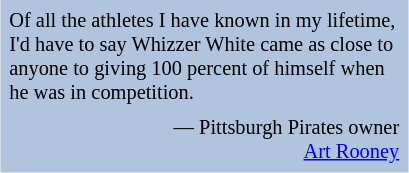<table class="toccolours" style="float: right;  margin-left:  1em; margin-right:  2em; font-size:  85%; background:#b0c4de; width:20em;" cellspacing="5">
<tr>
<td style="text-align: left;">Of all the athletes I have known in my lifetime, I'd have to say Whizzer White came as close to anyone to giving 100 percent of himself when he was in competition.</td>
</tr>
<tr>
<td style="text-align: right;">— Pittsburgh Pirates owner<br><a href='#'>Art Rooney</a></td>
</tr>
</table>
